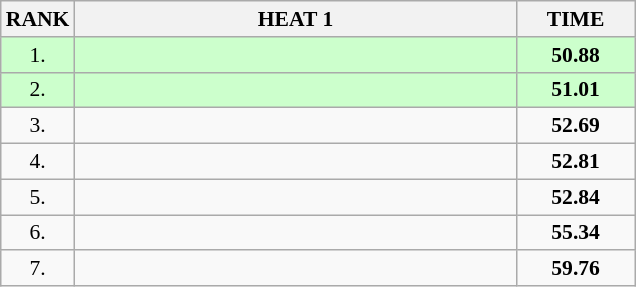<table class="wikitable" style="border-collapse: collapse; font-size: 90%;">
<tr>
<th>RANK</th>
<th style="width: 20em">HEAT 1</th>
<th style="width: 5em">TIME</th>
</tr>
<tr style="background:#ccffcc;">
<td align="center">1.</td>
<td></td>
<td align="center"><strong>50.88</strong></td>
</tr>
<tr style="background:#ccffcc;">
<td align="center">2.</td>
<td></td>
<td align="center"><strong>51.01</strong></td>
</tr>
<tr>
<td align="center">3.</td>
<td></td>
<td align="center"><strong>52.69</strong></td>
</tr>
<tr>
<td align="center">4.</td>
<td></td>
<td align="center"><strong>52.81</strong></td>
</tr>
<tr>
<td align="center">5.</td>
<td></td>
<td align="center"><strong>52.84</strong></td>
</tr>
<tr>
<td align="center">6.</td>
<td></td>
<td align="center"><strong>55.34</strong></td>
</tr>
<tr>
<td align="center">7.</td>
<td></td>
<td align="center"><strong>59.76</strong></td>
</tr>
</table>
